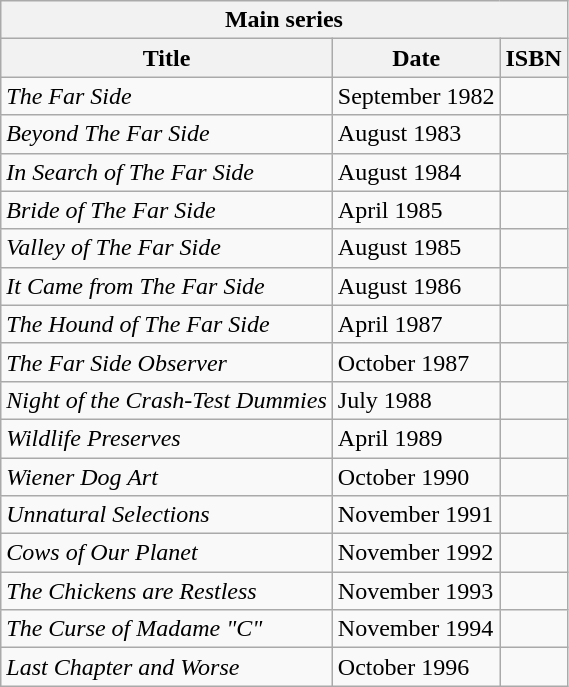<table class="wikitable collapsible">
<tr>
<th colspan=3>Main series</th>
</tr>
<tr>
<th>Title</th>
<th>Date</th>
<th>ISBN</th>
</tr>
<tr>
<td><em>The Far Side</em></td>
<td>September 1982</td>
<td></td>
</tr>
<tr>
<td><em>Beyond The Far Side</em></td>
<td>August 1983</td>
<td></td>
</tr>
<tr>
<td><em>In Search of The Far Side</em></td>
<td>August 1984</td>
<td></td>
</tr>
<tr>
<td><em>Bride of The Far Side</em></td>
<td>April 1985</td>
<td></td>
</tr>
<tr>
<td><em>Valley of The Far Side</em></td>
<td>August 1985</td>
<td></td>
</tr>
<tr>
<td><em>It Came from The Far Side</em></td>
<td>August 1986</td>
<td></td>
</tr>
<tr>
<td><em>The Hound of The Far Side</em></td>
<td>April 1987</td>
<td></td>
</tr>
<tr>
<td><em>The Far Side Observer</em></td>
<td>October 1987</td>
<td></td>
</tr>
<tr>
<td><em>Night of the Crash-Test Dummies</em></td>
<td>July 1988</td>
<td></td>
</tr>
<tr>
<td><em>Wildlife Preserves</em></td>
<td>April 1989</td>
<td></td>
</tr>
<tr>
<td><em>Wiener Dog Art</em></td>
<td>October 1990</td>
<td></td>
</tr>
<tr>
<td><em>Unnatural Selections</em></td>
<td>November 1991</td>
<td></td>
</tr>
<tr>
<td><em>Cows of Our Planet</em></td>
<td>November 1992</td>
<td></td>
</tr>
<tr>
<td><em>The Chickens are Restless</em></td>
<td>November 1993</td>
<td></td>
</tr>
<tr>
<td><em>The Curse of Madame "C"</em></td>
<td>November 1994</td>
<td></td>
</tr>
<tr>
<td><em>Last Chapter and Worse</em></td>
<td>October 1996</td>
<td></td>
</tr>
</table>
